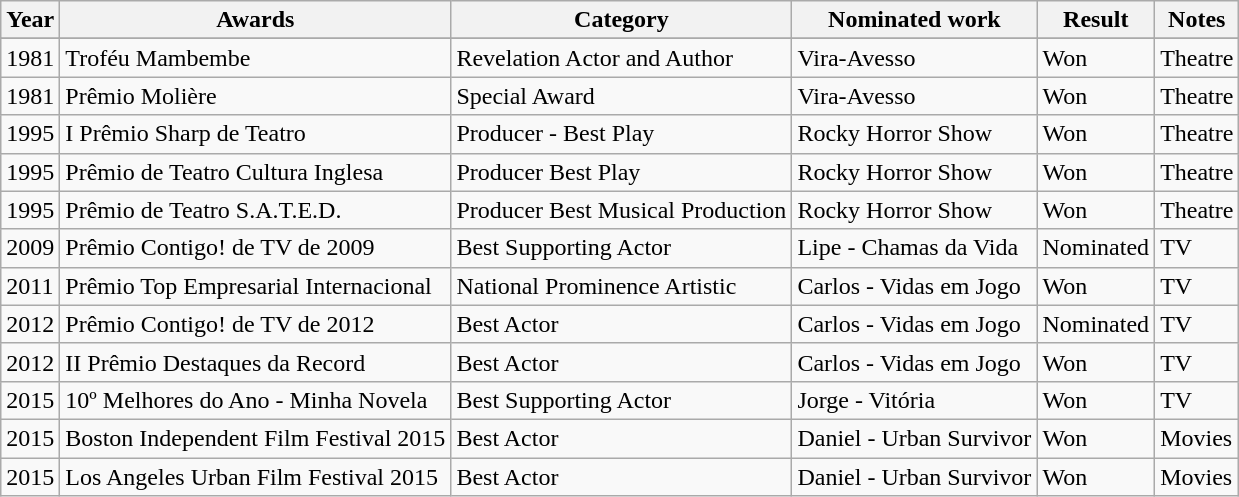<table class="wikitable sortable">
<tr>
<th>Year</th>
<th>Awards</th>
<th>Category</th>
<th>Nominated work</th>
<th>Result</th>
<th class="unsortable">Notes</th>
</tr>
<tr>
</tr>
<tr>
<td>1981</td>
<td>Troféu Mambembe</td>
<td>Revelation Actor and Author</td>
<td>Vira-Avesso</td>
<td>Won</td>
<td>Theatre</td>
</tr>
<tr>
<td>1981</td>
<td>Prêmio Molière</td>
<td>Special Award</td>
<td>Vira-Avesso</td>
<td>Won</td>
<td>Theatre</td>
</tr>
<tr>
<td>1995</td>
<td>I Prêmio Sharp de Teatro</td>
<td>Producer - Best Play</td>
<td>Rocky Horror Show</td>
<td>Won</td>
<td>Theatre</td>
</tr>
<tr>
<td>1995</td>
<td>Prêmio de Teatro Cultura Inglesa</td>
<td>Producer Best Play</td>
<td>Rocky Horror Show</td>
<td>Won</td>
<td>Theatre</td>
</tr>
<tr>
<td>1995</td>
<td>Prêmio de Teatro S.A.T.E.D.</td>
<td>Producer Best Musical Production</td>
<td>Rocky Horror Show</td>
<td>Won</td>
<td>Theatre</td>
</tr>
<tr>
<td>2009</td>
<td>Prêmio Contigo! de TV de 2009</td>
<td>Best Supporting Actor</td>
<td>Lipe - Chamas da Vida</td>
<td>Nominated</td>
<td>TV</td>
</tr>
<tr>
<td>2011</td>
<td>Prêmio Top Empresarial Internacional</td>
<td>National Prominence Artistic</td>
<td>Carlos - Vidas em Jogo</td>
<td>Won</td>
<td>TV</td>
</tr>
<tr>
<td>2012</td>
<td>Prêmio Contigo! de TV de 2012</td>
<td>Best Actor</td>
<td>Carlos - Vidas em Jogo</td>
<td>Nominated</td>
<td>TV</td>
</tr>
<tr>
<td>2012</td>
<td>II Prêmio Destaques da Record</td>
<td>Best Actor</td>
<td>Carlos - Vidas em Jogo</td>
<td>Won</td>
<td>TV</td>
</tr>
<tr>
<td>2015</td>
<td>10º Melhores do Ano - Minha Novela</td>
<td>Best Supporting Actor</td>
<td>Jorge - Vitória</td>
<td>Won</td>
<td>TV</td>
</tr>
<tr>
<td>2015</td>
<td>Boston Independent Film Festival 2015</td>
<td>Best Actor</td>
<td>Daniel - Urban Survivor</td>
<td>Won</td>
<td>Movies</td>
</tr>
<tr>
<td>2015</td>
<td>Los Angeles Urban Film Festival 2015</td>
<td>Best Actor</td>
<td>Daniel - Urban Survivor</td>
<td>Won</td>
<td>Movies</td>
</tr>
</table>
